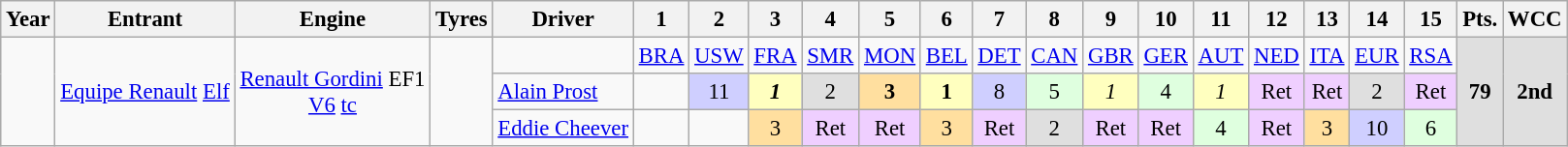<table class="wikitable" style="text-align:center; font-size:95%">
<tr>
<th>Year</th>
<th>Entrant</th>
<th>Engine</th>
<th>Tyres</th>
<th>Driver</th>
<th>1</th>
<th>2</th>
<th>3</th>
<th>4</th>
<th>5</th>
<th>6</th>
<th>7</th>
<th>8</th>
<th>9</th>
<th>10</th>
<th>11</th>
<th>12</th>
<th>13</th>
<th>14</th>
<th>15</th>
<th>Pts.</th>
<th>WCC</th>
</tr>
<tr>
<td rowspan="3"></td>
<td rowspan="3"><a href='#'>Equipe Renault</a> <a href='#'>Elf</a></td>
<td rowspan="3"><a href='#'>Renault Gordini</a> EF1<br><a href='#'>V6</a> <a href='#'>tc</a></td>
<td rowspan="3"></td>
<td></td>
<td><a href='#'>BRA</a></td>
<td><a href='#'>USW</a></td>
<td><a href='#'>FRA</a></td>
<td><a href='#'>SMR</a></td>
<td><a href='#'>MON</a></td>
<td><a href='#'>BEL</a></td>
<td><a href='#'>DET</a></td>
<td><a href='#'>CAN</a></td>
<td><a href='#'>GBR</a></td>
<td><a href='#'>GER</a></td>
<td><a href='#'>AUT</a></td>
<td><a href='#'>NED</a></td>
<td><a href='#'>ITA</a></td>
<td><a href='#'>EUR</a></td>
<td><a href='#'>RSA</a></td>
<td rowspan="3" style="background:#DFDFDF;"><strong>79</strong></td>
<td rowspan="3" style="background:#DFDFDF;"><strong>2nd</strong></td>
</tr>
<tr>
<td align="left"><a href='#'>Alain Prost</a></td>
<td></td>
<td style="background:#CFCFFF;">11</td>
<td style="background:#FFFFBF;"><strong><em>1</em></strong></td>
<td style="background:#DFDFDF;">2</td>
<td style="background:#FFDF9F;"><strong>3</strong></td>
<td style="background:#FFFFBF;"><strong>1</strong></td>
<td style="background:#CFCFFF;">8</td>
<td style="background:#DFFFDF;">5</td>
<td style="background:#FFFFBF;"><em>1</em></td>
<td style="background:#DFFFDF;">4</td>
<td style="background:#FFFFBF;"><em>1</em></td>
<td style="background:#EFCFFF;">Ret</td>
<td style="background:#EFCFFF;">Ret</td>
<td style="background:#DFDFDF;">2</td>
<td style="background:#EFCFFF;">Ret</td>
</tr>
<tr>
<td align="left"><a href='#'>Eddie Cheever</a></td>
<td></td>
<td></td>
<td style="background:#FFDF9F;">3</td>
<td style="background:#EFCFFF;">Ret</td>
<td style="background:#EFCFFF;">Ret</td>
<td style="background:#FFDF9F;">3</td>
<td style="background:#EFCFFF;">Ret</td>
<td style="background:#DFDFDF;">2</td>
<td style="background:#EFCFFF;">Ret</td>
<td style="background:#EFCFFF;">Ret</td>
<td style="background:#DFFFDF;">4</td>
<td style="background:#EFCFFF;">Ret</td>
<td style="background:#FFDF9F;">3</td>
<td style="background:#CFCFFF;">10</td>
<td style="background:#DFFFDF;">6</td>
</tr>
</table>
